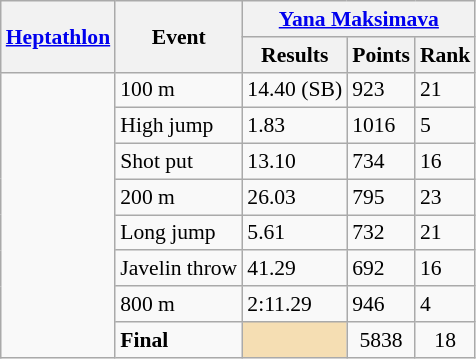<table class="wikitable" border="1" style="font-size:90%">
<tr>
<th rowspan=2><a href='#'>Heptathlon</a></th>
<th rowspan=2>Event</th>
<th colspan=3><a href='#'>Yana Maksimava</a></th>
</tr>
<tr>
<th>Results</th>
<th>Points</th>
<th>Rank</th>
</tr>
<tr>
<td rowspan=10></td>
<td>100 m</td>
<td>14.40 (SB)</td>
<td>923</td>
<td>21</td>
</tr>
<tr>
<td>High jump</td>
<td>1.83</td>
<td>1016</td>
<td>5</td>
</tr>
<tr>
<td>Shot put</td>
<td>13.10</td>
<td>734</td>
<td>16</td>
</tr>
<tr>
<td>200 m</td>
<td>26.03</td>
<td>795</td>
<td>23</td>
</tr>
<tr>
<td>Long jump</td>
<td>5.61</td>
<td>732</td>
<td>21</td>
</tr>
<tr>
<td>Javelin throw</td>
<td>41.29</td>
<td>692</td>
<td>16</td>
</tr>
<tr>
<td>800 m</td>
<td>2:11.29</td>
<td>946</td>
<td>4</td>
</tr>
<tr>
<td><strong>Final</strong></td>
<td bgcolor=wheat></td>
<td align=center>5838</td>
<td align=center>18</td>
</tr>
</table>
